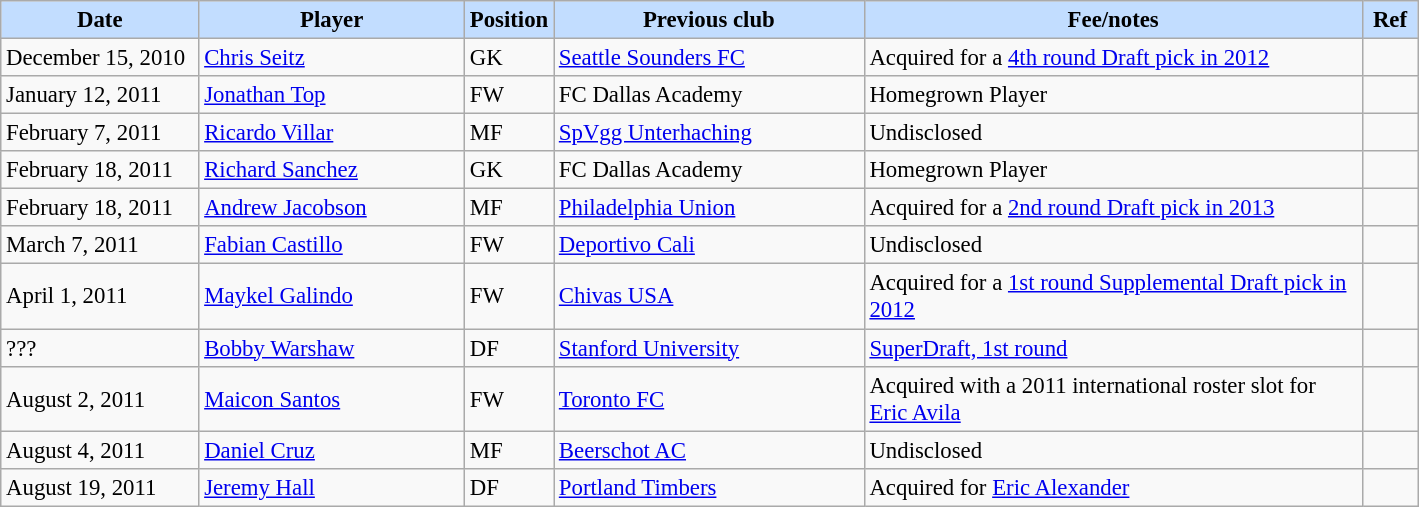<table class="wikitable" style="text-align:left; font-size:95%;">
<tr>
<th style="background:#c2ddff; width:125px;">Date</th>
<th style="background:#c2ddff; width:170px;">Player</th>
<th style="background:#c2ddff; width:50px;">Position</th>
<th style="background:#c2ddff; width:200px;">Previous club</th>
<th style="background:#c2ddff; width:325px;">Fee/notes</th>
<th style="background:#c2ddff; width:30px;">Ref</th>
</tr>
<tr>
<td>December 15, 2010</td>
<td> <a href='#'>Chris Seitz</a></td>
<td>GK</td>
<td> <a href='#'>Seattle Sounders FC</a></td>
<td>Acquired for a <a href='#'>4th round Draft pick in 2012</a></td>
<td></td>
</tr>
<tr>
<td>January 12, 2011</td>
<td> <a href='#'>Jonathan Top</a></td>
<td>FW</td>
<td> FC Dallas Academy</td>
<td>Homegrown Player</td>
<td></td>
</tr>
<tr>
<td>February 7, 2011</td>
<td> <a href='#'>Ricardo Villar</a></td>
<td>MF</td>
<td> <a href='#'>SpVgg Unterhaching</a></td>
<td>Undisclosed</td>
<td></td>
</tr>
<tr>
<td>February 18, 2011</td>
<td> <a href='#'>Richard Sanchez</a></td>
<td>GK</td>
<td> FC Dallas Academy</td>
<td>Homegrown Player</td>
<td></td>
</tr>
<tr>
<td>February 18, 2011</td>
<td> <a href='#'>Andrew Jacobson</a></td>
<td>MF</td>
<td> <a href='#'>Philadelphia Union</a></td>
<td>Acquired for a <a href='#'>2nd round Draft pick in 2013</a></td>
<td></td>
</tr>
<tr>
<td>March 7, 2011</td>
<td> <a href='#'>Fabian Castillo</a></td>
<td>FW</td>
<td> <a href='#'>Deportivo Cali</a></td>
<td>Undisclosed</td>
<td></td>
</tr>
<tr>
<td>April 1, 2011</td>
<td> <a href='#'>Maykel Galindo</a></td>
<td>FW</td>
<td> <a href='#'>Chivas USA</a></td>
<td>Acquired for a <a href='#'>1st round Supplemental Draft pick in 2012</a></td>
<td></td>
</tr>
<tr>
<td>???</td>
<td> <a href='#'>Bobby Warshaw</a></td>
<td>DF</td>
<td> <a href='#'>Stanford University</a></td>
<td><a href='#'>SuperDraft, 1st round</a></td>
<td></td>
</tr>
<tr>
<td>August 2, 2011</td>
<td> <a href='#'>Maicon Santos</a></td>
<td>FW</td>
<td> <a href='#'>Toronto FC</a></td>
<td>Acquired with a 2011 international roster slot for <a href='#'>Eric Avila</a></td>
<td></td>
</tr>
<tr>
<td>August 4, 2011</td>
<td> <a href='#'>Daniel Cruz</a></td>
<td>MF</td>
<td> <a href='#'>Beerschot AC</a></td>
<td>Undisclosed</td>
<td></td>
</tr>
<tr>
<td>August 19, 2011</td>
<td> <a href='#'>Jeremy Hall</a></td>
<td>DF</td>
<td> <a href='#'>Portland Timbers</a></td>
<td>Acquired for <a href='#'>Eric Alexander</a></td>
<td></td>
</tr>
</table>
